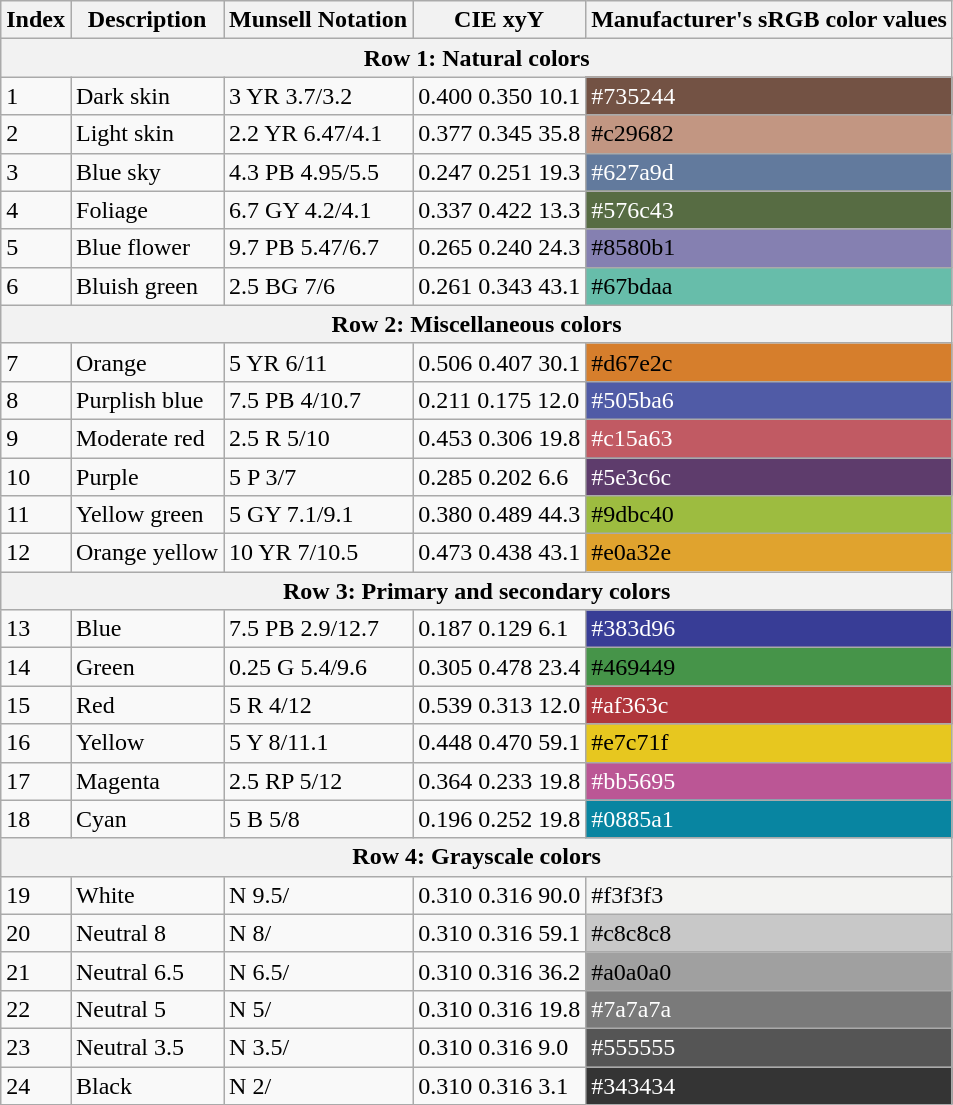<table class="wikitable">
<tr>
<th>Index</th>
<th>Description</th>
<th>Munsell Notation</th>
<th>CIE xyY</th>
<th>Manufacturer's sRGB color values</th>
</tr>
<tr>
<th colspan="5">Row 1: Natural colors</th>
</tr>
<tr>
<td>1</td>
<td>Dark skin</td>
<td>3 YR 3.7/3.2</td>
<td>0.400 0.350 10.1</td>
<td bgcolor="#735244" style="color:white">#735244</td>
</tr>
<tr>
<td>2</td>
<td>Light skin</td>
<td>2.2 YR 6.47/4.1</td>
<td>0.377 0.345 35.8</td>
<td bgcolor="#c29682" style="color:black">#c29682</td>
</tr>
<tr>
<td>3</td>
<td>Blue sky</td>
<td>4.3 PB 4.95/5.5</td>
<td>0.247 0.251 19.3</td>
<td bgcolor="#627a9d" style="color:white">#627a9d</td>
</tr>
<tr>
<td>4</td>
<td>Foliage</td>
<td>6.7 GY 4.2/4.1</td>
<td>0.337 0.422 13.3</td>
<td bgcolor="#576c43" style="color:white">#576c43</td>
</tr>
<tr>
<td>5</td>
<td>Blue flower</td>
<td>9.7 PB 5.47/6.7</td>
<td>0.265 0.240 24.3</td>
<td bgcolor="#8580b1" style="color:black">#8580b1</td>
</tr>
<tr>
<td>6</td>
<td>Bluish green</td>
<td>2.5 BG 7/6</td>
<td>0.261 0.343 43.1</td>
<td bgcolor="#67bdaa" style="color:black">#67bdaa</td>
</tr>
<tr>
<th colspan="5">Row 2: Miscellaneous colors</th>
</tr>
<tr>
<td>7</td>
<td>Orange</td>
<td>5 YR 6/11</td>
<td>0.506 0.407 30.1</td>
<td bgcolor="#d67e2c" style="color:black">#d67e2c</td>
</tr>
<tr>
<td>8</td>
<td>Purplish blue</td>
<td>7.5 PB 4/10.7</td>
<td>0.211 0.175 12.0</td>
<td bgcolor="#505ba6" style="color:white">#505ba6</td>
</tr>
<tr>
<td>9</td>
<td>Moderate red</td>
<td>2.5 R 5/10</td>
<td>0.453 0.306 19.8</td>
<td bgcolor="#c15a63" style="color:white">#c15a63</td>
</tr>
<tr>
<td>10</td>
<td>Purple</td>
<td>5 P 3/7</td>
<td>0.285 0.202 6.6</td>
<td bgcolor="#5e3c6c" style="color:white">#5e3c6c</td>
</tr>
<tr>
<td>11</td>
<td>Yellow green</td>
<td>5 GY 7.1/9.1</td>
<td>0.380 0.489 44.3</td>
<td bgcolor="#9dbc40" style="color:black">#9dbc40</td>
</tr>
<tr>
<td>12</td>
<td>Orange yellow</td>
<td>10 YR 7/10.5</td>
<td>0.473 0.438 43.1</td>
<td bgcolor="#e0a32e" style="color:black">#e0a32e</td>
</tr>
<tr>
<th colspan="5">Row 3: Primary and secondary colors</th>
</tr>
<tr>
<td>13</td>
<td>Blue</td>
<td>7.5 PB 2.9/12.7</td>
<td>0.187 0.129 6.1</td>
<td bgcolor="#383d96" style="color:white">#383d96</td>
</tr>
<tr>
<td>14</td>
<td>Green</td>
<td>0.25 G 5.4/9.6</td>
<td>0.305 0.478 23.4</td>
<td bgcolor="#469449" style="color:black">#469449</td>
</tr>
<tr>
<td>15</td>
<td>Red</td>
<td>5 R 4/12</td>
<td>0.539 0.313 12.0</td>
<td bgcolor="#af363c" style="color:white">#af363c</td>
</tr>
<tr>
<td>16</td>
<td>Yellow</td>
<td>5 Y 8/11.1</td>
<td>0.448 0.470 59.1</td>
<td bgcolor="#e7c71f" style="color:black">#e7c71f</td>
</tr>
<tr>
<td>17</td>
<td>Magenta</td>
<td>2.5 RP 5/12</td>
<td>0.364 0.233 19.8</td>
<td bgcolor="#bb5695" style="color:white">#bb5695</td>
</tr>
<tr>
<td>18</td>
<td>Cyan</td>
<td>5 B 5/8</td>
<td>0.196 0.252 19.8</td>
<td bgcolor="#0885a1" style="color:white">#0885a1</td>
</tr>
<tr>
<th colspan="5">Row 4: Grayscale colors</th>
</tr>
<tr>
<td>19</td>
<td>White</td>
<td>N 9.5/</td>
<td>0.310 0.316 90.0</td>
<td bgcolor="#f3f3f2" style="color:black">#f3f3f3</td>
</tr>
<tr>
<td>20</td>
<td>Neutral 8</td>
<td>N 8/</td>
<td>0.310 0.316 59.1</td>
<td bgcolor="#c8c8c8" style="color:black">#c8c8c8</td>
</tr>
<tr>
<td>21</td>
<td>Neutral 6.5</td>
<td>N 6.5/</td>
<td>0.310 0.316 36.2</td>
<td bgcolor="#a0a0a0" style="color:black">#a0a0a0</td>
</tr>
<tr>
<td>22</td>
<td>Neutral 5</td>
<td>N 5/</td>
<td>0.310 0.316 19.8</td>
<td bgcolor="#7a7a7a" style="color:white">#7a7a7a</td>
</tr>
<tr>
<td>23</td>
<td>Neutral 3.5</td>
<td>N 3.5/</td>
<td>0.310 0.316 9.0</td>
<td bgcolor="#555555" style="color:white">#555555</td>
</tr>
<tr>
<td>24</td>
<td>Black</td>
<td>N 2/</td>
<td>0.310 0.316 3.1</td>
<td bgcolor="#343434" style="color:white">#343434</td>
</tr>
</table>
